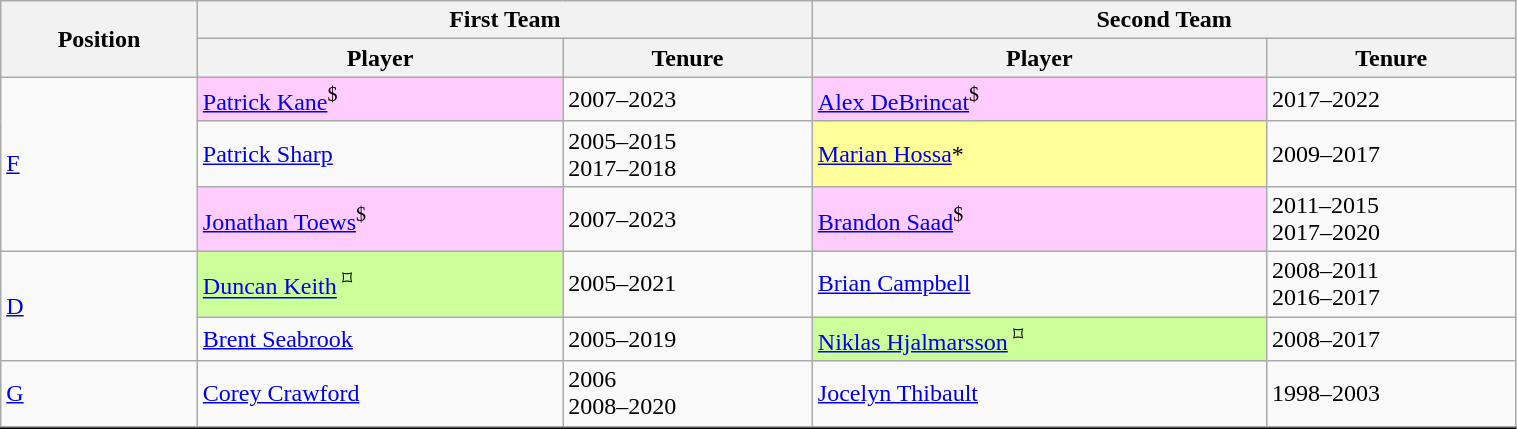<table class="wikitable" style="width:80%">
<tr>
<th rowspan=2>Position</th>
<th colspan=2>First Team</th>
<th colspan=2>Second Team</th>
</tr>
<tr>
<th>Player</th>
<th>Tenure</th>
<th>Player</th>
<th>Tenure</th>
</tr>
<tr>
<td rowspan="3"><a href='#'>F</a></td>
<td bgcolor="#FFCCFF"><a href='#'>Patrick Kane</a><sup>$</sup></td>
<td>2007–2023</td>
<td bgcolor="#FFCCFF"><a href='#'>Alex DeBrincat</a><sup>$</sup></td>
<td>2017–2022</td>
</tr>
<tr>
<td><a href='#'>Patrick Sharp</a></td>
<td>2005–2015<br>2017–2018</td>
<td bgcolor="#FFFF99"><a href='#'>Marian Hossa</a>*</td>
<td>2009–2017</td>
</tr>
<tr>
<td bgcolor="#FFCCFF"><a href='#'>Jonathan Toews</a><sup>$</sup></td>
<td>2007–2023</td>
<td bgcolor="#FFCCFF"><a href='#'>Brandon Saad</a><sup>$</sup></td>
<td>2011–2015<br>2017–2020</td>
</tr>
<tr>
<td rowspan="2"><a href='#'>D</a></td>
<td bgcolor="#CCFF99"><a href='#'>Duncan Keith</a><sup> ⌑</sup></td>
<td>2005–2021</td>
<td><a href='#'>Brian Campbell</a></td>
<td>2008–2011<br>2016–2017</td>
</tr>
<tr>
<td><a href='#'>Brent Seabrook</a></td>
<td>2005–2019</td>
<td bgcolor="#CCFF99"><a href='#'>Niklas Hjalmarsson</a><sup> ⌑</sup></td>
<td>2008–2017</td>
</tr>
<tr>
<td><a href='#'>G</a></td>
<td><a href='#'>Corey Crawford</a></td>
<td>2006<br>2008–2020</td>
<td><a href='#'>Jocelyn Thibault</a></td>
<td>1998–2003</td>
</tr>
<tr style="border-top:2px solid black">
</tr>
</table>
